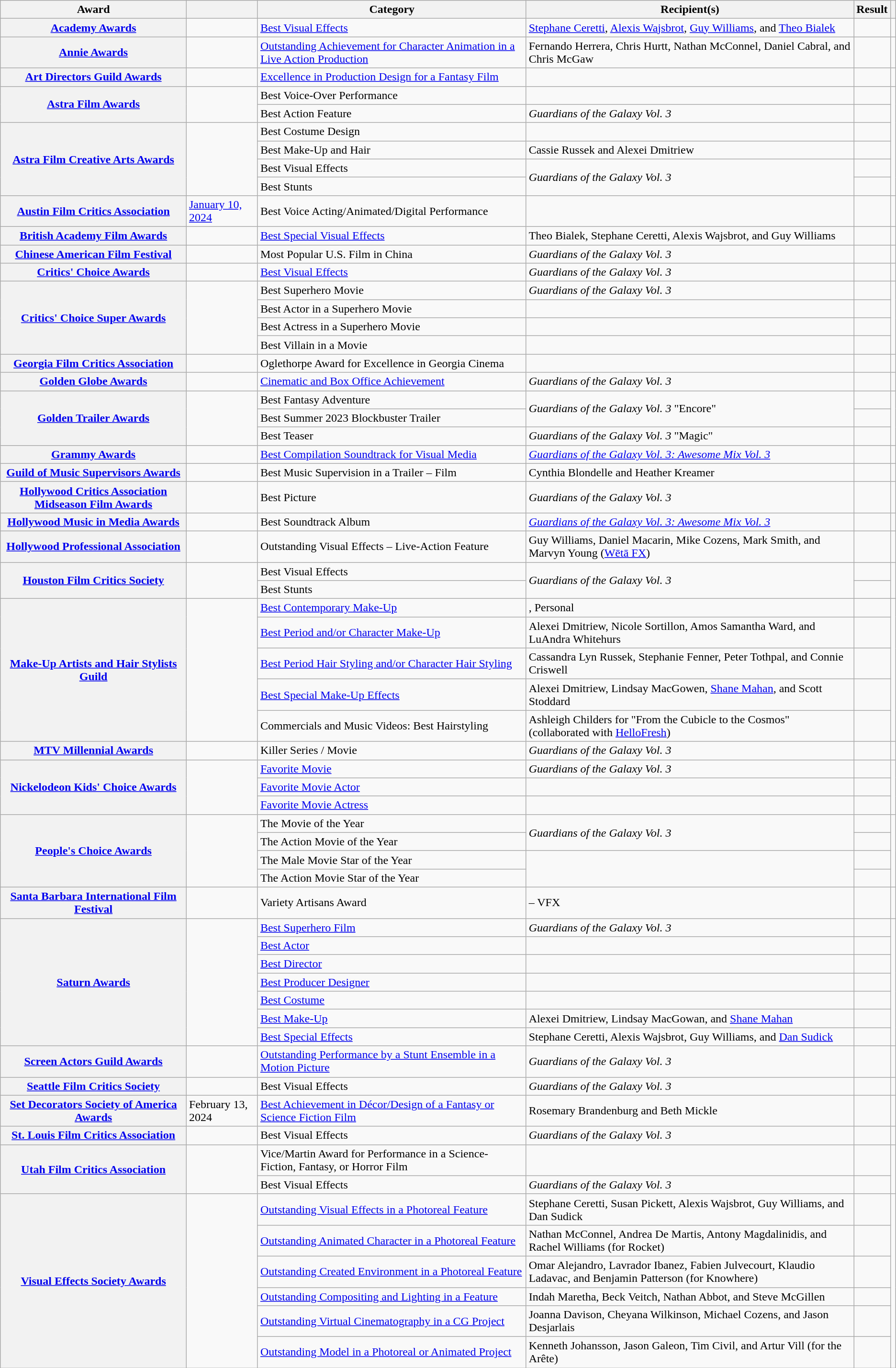<table class="wikitable sortable plainrowheaders col6center">
<tr>
<th scope="col">Award</th>
<th scope="col"></th>
<th scope="col">Category</th>
<th scope="col">Recipient(s)</th>
<th scope="col">Result</th>
<th scope="col" class="unsortable"></th>
</tr>
<tr>
<th scope="row"><a href='#'>Academy Awards</a></th>
<td><a href='#'></a></td>
<td><a href='#'>Best Visual Effects</a></td>
<td data-sort-value="Ceretti, Stephane; Wajsbrot, Alexis; Williams, Guy; and Bialek, Theo"><a href='#'>Stephane Ceretti</a>, <a href='#'>Alexis Wajsbrot</a>, <a href='#'>Guy Williams</a>, and <a href='#'>Theo Bialek</a></td>
<td></td>
<td></td>
</tr>
<tr>
<th scope="row"><a href='#'>Annie Awards</a></th>
<td><a href='#'></a></td>
<td><a href='#'>Outstanding Achievement for Character Animation in a Live Action Production</a></td>
<td data-sort-value="Herrera, Fernando; Hurtt, Chris; McConnel, Nathan; Cabral, Daniel; and McGaw, Chris">Fernando Herrera, Chris Hurtt, Nathan McConnel, Daniel Cabral, and Chris McGaw</td>
<td></td>
<td></td>
</tr>
<tr>
<th scope="row"><a href='#'>Art Directors Guild Awards</a></th>
<td><a href='#'></a></td>
<td><a href='#'>Excellence in Production Design for a Fantasy Film</a></td>
<td></td>
<td></td>
<td></td>
</tr>
<tr>
<th rowspan="2" scope="row"><a href='#'>Astra Film Awards</a></th>
<td rowspan="2"><a href='#'></a></td>
<td>Best Voice-Over Performance</td>
<td></td>
<td></td>
<td rowspan="6"></td>
</tr>
<tr>
<td>Best Action Feature</td>
<td><em>Guardians of the Galaxy Vol. 3</em></td>
<td></td>
</tr>
<tr>
<th rowspan="4" scope="row"><a href='#'>Astra Film Creative Arts Awards</a></th>
<td rowspan="4"><a href='#'></a></td>
<td>Best Costume Design</td>
<td></td>
<td></td>
</tr>
<tr>
<td>Best Make-Up and Hair</td>
<td data-sort-value="Russek, Cassie; and Dmitriew, Alexei">Cassie Russek and Alexei Dmitriew</td>
<td></td>
</tr>
<tr>
<td>Best Visual Effects</td>
<td rowspan="2"><em>Guardians of the Galaxy Vol. 3</em></td>
<td></td>
</tr>
<tr>
<td>Best Stunts</td>
<td></td>
</tr>
<tr>
<th scope="row"><a href='#'>Austin Film Critics Association</a></th>
<td><a href='#'>January 10, 2024</a></td>
<td>Best Voice Acting/Animated/Digital Performance</td>
<td></td>
<td></td>
<td></td>
</tr>
<tr>
<th scope="row"><a href='#'>British Academy Film Awards</a></th>
<td><a href='#'></a></td>
<td><a href='#'>Best Special Visual Effects</a></td>
<td data-sort-value="Bialek, Theo; Ceretti, Stephane; Wajsbrot, Alexis; and Williams, Guy">Theo Bialek, Stephane Ceretti, Alexis Wajsbrot, and Guy Williams</td>
<td></td>
<td></td>
</tr>
<tr>
<th scope="rowgroup"><a href='#'>Chinese American Film Festival</a></th>
<td></td>
<td>Most Popular U.S. Film in China</td>
<td><em>Guardians of the Galaxy Vol. 3</em></td>
<td></td>
<td></td>
</tr>
<tr>
<th scope="row"><a href='#'>Critics' Choice Awards</a></th>
<td><a href='#'></a></td>
<td><a href='#'>Best Visual Effects</a></td>
<td><em>Guardians of the Galaxy Vol. 3</em></td>
<td></td>
<td></td>
</tr>
<tr>
<th rowspan="4" scope="row"><a href='#'>Critics' Choice Super Awards</a></th>
<td rowspan="4"><a href='#'></a></td>
<td>Best Superhero Movie</td>
<td><em>Guardians of the Galaxy Vol. 3</em></td>
<td></td>
<td rowspan="4"></td>
</tr>
<tr>
<td>Best Actor in a Superhero Movie</td>
<td></td>
<td></td>
</tr>
<tr>
<td>Best Actress in a Superhero Movie</td>
<td></td>
<td></td>
</tr>
<tr>
<td>Best Villain in a Movie</td>
<td></td>
<td></td>
</tr>
<tr>
<th scope="row"><a href='#'>Georgia Film Critics Association</a></th>
<td></td>
<td>Oglethorpe Award for Excellence in Georgia Cinema</td>
<td></td>
<td></td>
<td></td>
</tr>
<tr>
<th scope="row"><a href='#'>Golden Globe Awards</a></th>
<td><a href='#'></a></td>
<td><a href='#'>Cinematic and Box Office Achievement</a></td>
<td><em>Guardians of the Galaxy Vol. 3</em></td>
<td></td>
<td></td>
</tr>
<tr>
<th rowspan="3" scope="row"><a href='#'>Golden Trailer Awards</a></th>
<td rowspan="3"><a href='#'></a></td>
<td>Best Fantasy Adventure</td>
<td rowspan="2"><em>Guardians of the Galaxy Vol. 3</em> "Encore"</td>
<td></td>
<td rowspan="3"><br></td>
</tr>
<tr>
<td>Best Summer 2023 Blockbuster Trailer</td>
<td></td>
</tr>
<tr>
<td>Best Teaser</td>
<td><em>Guardians of the Galaxy Vol. 3</em> "Magic"</td>
<td></td>
</tr>
<tr>
<th scope="row"><a href='#'>Grammy Awards</a></th>
<td><a href='#'></a></td>
<td><a href='#'>Best Compilation Soundtrack for Visual Media</a></td>
<td><em><a href='#'>Guardians of the Galaxy Vol. 3: Awesome Mix Vol. 3</a></em></td>
<td></td>
<td></td>
</tr>
<tr>
<th scope="row"><a href='#'>Guild of Music Supervisors Awards</a></th>
<td></td>
<td>Best Music Supervision in a Trailer – Film</td>
<td data-sort-value="Blondelle, Cynthis; and Kreamer, Heather">Cynthia Blondelle and Heather Kreamer</td>
<td></td>
<td></td>
</tr>
<tr>
<th scope="row"><a href='#'>Hollywood Critics Association Midseason Film Awards</a></th>
<td><a href='#'></a></td>
<td>Best Picture</td>
<td><em>Guardians of the Galaxy Vol. 3</em></td>
<td></td>
<td></td>
</tr>
<tr>
<th scope="row"><a href='#'>Hollywood Music in Media Awards</a></th>
<td><a href='#'></a></td>
<td>Best Soundtrack Album</td>
<td><em><a href='#'>Guardians of the Galaxy Vol. 3: Awesome Mix Vol. 3</a></em></td>
<td></td>
<td><br></td>
</tr>
<tr>
<th scope="row"><a href='#'>Hollywood Professional Association</a></th>
<td></td>
<td>Outstanding Visual Effects – Live-Action Feature</td>
<td data-sort-value="Williams, Guy; Macarin, Daniel; Cozens, Mike; Smith, Mark; and Young, Marvyn">Guy Williams, Daniel Macarin, Mike Cozens, Mark Smith, and Marvyn Young (<a href='#'>Wētā FX</a>)</td>
<td></td>
<td></td>
</tr>
<tr>
<th scope="row" rowspan="2"><a href='#'>Houston Film Critics Society</a></th>
<td rowspan="2"></td>
<td>Best Visual Effects</td>
<td rowspan="2"><em>Guardians of the Galaxy Vol. 3</em></td>
<td></td>
<td rowspan="2"></td>
</tr>
<tr>
<td>Best Stunts</td>
<td></td>
</tr>
<tr>
<th scope="row" rowspan="5"><a href='#'>Make-Up Artists and Hair Stylists Guild</a></th>
<td rowspan="5"><a href='#'></a></td>
<td><a href='#'>Best Contemporary Make-Up</a></td>
<td>, Personal</td>
<td></td>
<td rowspan="5"></td>
</tr>
<tr>
<td><a href='#'>Best Period and/or Character Make-Up</a></td>
<td data-sort-value="Dmitriew, Alexi; Sortillon, Nicole; Ward, Amos Samantha; and Whitehurs, LuAndra">Alexei Dmitriew, Nicole Sortillon, Amos Samantha Ward, and LuAndra Whitehurs</td>
<td></td>
</tr>
<tr>
<td><a href='#'>Best Period Hair Styling and/or Character Hair Styling</a></td>
<td data-sort-value="Russek, Cassandra Lyn; Fenner, Stephanie; Tothpal, Peter; and Criswell, Connie">Cassandra Lyn Russek, Stephanie Fenner, Peter Tothpal, and Connie Criswell</td>
<td></td>
</tr>
<tr>
<td><a href='#'>Best Special Make-Up Effects</a></td>
<td data-sort-value="Dmitriew, Alexei; MacGowen, Lindsay; Mahan, Shane; and Stoddard, Scott">Alexei Dmitriew, Lindsay MacGowen, <a href='#'>Shane Mahan</a>, and Scott Stoddard</td>
<td></td>
</tr>
<tr>
<td>Commercials and Music Videos: Best Hairstyling</td>
<td data-sort-value="Childers, Ashleigh">Ashleigh Childers for "From the Cubicle to the Cosmos" (collaborated with <a href='#'>HelloFresh</a>)</td>
<td></td>
</tr>
<tr>
<th scope="row"><a href='#'>MTV Millennial Awards</a></th>
<td><a href='#'></a></td>
<td>Killer Series / Movie</td>
<td><em>Guardians of the Galaxy Vol. 3</em></td>
<td></td>
<td><br></td>
</tr>
<tr>
<th scope="row" rowspan="3"><a href='#'>Nickelodeon Kids' Choice Awards</a></th>
<td rowspan="3"><a href='#'></a></td>
<td><a href='#'>Favorite Movie</a></td>
<td><em>Guardians of the Galaxy Vol. 3</em></td>
<td></td>
<td rowspan="3"></td>
</tr>
<tr>
<td><a href='#'>Favorite Movie Actor</a></td>
<td></td>
<td></td>
</tr>
<tr>
<td><a href='#'>Favorite Movie Actress</a></td>
<td></td>
<td></td>
</tr>
<tr>
<th scope="row" rowspan="4"><a href='#'>People's Choice Awards</a></th>
<td rowspan="4"><a href='#'></a></td>
<td>The Movie of the Year</td>
<td rowspan="2"><em>Guardians of the Galaxy Vol. 3</em></td>
<td></td>
<td rowspan="4"></td>
</tr>
<tr>
<td>The Action Movie of the Year</td>
<td></td>
</tr>
<tr>
<td>The Male Movie Star of the Year</td>
<td rowspan="2"></td>
<td></td>
</tr>
<tr>
<td>The Action Movie Star of the Year</td>
<td></td>
</tr>
<tr>
<th scope="row"><a href='#'>Santa Barbara International Film Festival</a></th>
<td><a href='#'></a></td>
<td>Variety Artisans Award</td>
<td> – VFX</td>
<td></td>
<td></td>
</tr>
<tr>
<th rowspan="7" scope="row"><a href='#'>Saturn Awards</a></th>
<td rowspan="7"><a href='#'></a></td>
<td><a href='#'>Best Superhero Film</a></td>
<td><em>Guardians of the Galaxy Vol. 3</em></td>
<td></td>
<td rowspan="7"><br></td>
</tr>
<tr>
<td><a href='#'>Best Actor</a></td>
<td></td>
<td></td>
</tr>
<tr>
<td><a href='#'>Best Director</a></td>
<td></td>
<td></td>
</tr>
<tr>
<td><a href='#'>Best Producer Designer</a></td>
<td></td>
<td></td>
</tr>
<tr>
<td><a href='#'>Best Costume</a></td>
<td></td>
<td></td>
</tr>
<tr>
<td><a href='#'>Best Make-Up</a></td>
<td data-sort-value="Dmitriew, Alexei; MacGowan, Lindsay; and Mahan, Shane">Alexei Dmitriew, Lindsay MacGowan, and <a href='#'>Shane Mahan</a></td>
<td></td>
</tr>
<tr>
<td><a href='#'>Best Special Effects</a></td>
<td data-sort-value="Ceretti, Stephane; Wajsbrot, Alexis; Williams, Guy; and Sudick, Dan">Stephane Ceretti, Alexis Wajsbrot, Guy Williams, and <a href='#'>Dan Sudick</a></td>
<td></td>
</tr>
<tr>
<th scope="row"><a href='#'>Screen Actors Guild Awards</a></th>
<td><a href='#'></a></td>
<td><a href='#'>Outstanding Performance by a Stunt Ensemble in a Motion Picture</a></td>
<td><em>Guardians of the Galaxy Vol. 3</em></td>
<td></td>
<td></td>
</tr>
<tr>
<th scope="row"><a href='#'>Seattle Film Critics Society</a></th>
<td><a href='#'></a></td>
<td>Best Visual Effects</td>
<td><em>Guardians of the Galaxy Vol. 3</em></td>
<td></td>
<td></td>
</tr>
<tr>
<th scope="row"><a href='#'>Set Decorators Society of America Awards</a></th>
<td>February 13, 2024</td>
<td><a href='#'>Best Achievement in Décor/Design of a Fantasy or Science Fiction Film</a></td>
<td data-sort-value="Brandenburg, Rosemary; and Mickle, Beth">Rosemary Brandenburg and Beth Mickle</td>
<td></td>
<td></td>
</tr>
<tr>
<th scope="row"><a href='#'>St. Louis Film Critics Association</a></th>
<td><a href='#'></a></td>
<td>Best Visual Effects</td>
<td><em>Guardians of the Galaxy Vol. 3</em></td>
<td></td>
<td><br></td>
</tr>
<tr>
<th scope="row" rowspan="2"><a href='#'>Utah Film Critics Association</a></th>
<td rowspan="2"></td>
<td>Vice/Martin Award for Performance in a Science-Fiction, Fantasy, or Horror Film</td>
<td></td>
<td></td>
<td rowspan="2"></td>
</tr>
<tr>
<td>Best Visual Effects</td>
<td><em>Guardians of the Galaxy Vol. 3</em></td>
<td></td>
</tr>
<tr>
<th scope="row" rowspan="6"><a href='#'>Visual Effects Society Awards</a></th>
<td rowspan="6"><a href='#'></a></td>
<td><a href='#'>Outstanding Visual Effects in a Photoreal Feature</a></td>
<td data-sort-value="Ceretti, Stephane; Pickett, Susan; Wajsbrot, Alexis; Williams, Guy; and Sudick, Dan">Stephane Ceretti, Susan Pickett, Alexis Wajsbrot, Guy Williams, and Dan Sudick</td>
<td></td>
<td rowspan="6"></td>
</tr>
<tr>
<td><a href='#'>Outstanding Animated Character in a Photoreal Feature</a></td>
<td data-sort-value="McConnel, Nathan; Martis, De Andrea; Magdalinidis, Antony; and Williams, Rachel">Nathan McConnel, Andrea De Martis, Antony Magdalinidis, and Rachel Williams (for Rocket)</td>
<td></td>
</tr>
<tr>
<td><a href='#'>Outstanding Created Environment in a Photoreal Feature</a></td>
<td data-sort-value="Alejandro, Omar; Ibanez, Lavrador; Julvecourt, Fabien; Ladavac, Klaudio; and Patterson, Benjaming">Omar Alejandro, Lavrador Ibanez, Fabien Julvecourt, Klaudio Ladavac, and Benjamin Patterson (for Knowhere)</td>
<td></td>
</tr>
<tr>
<td><a href='#'>Outstanding Compositing and Lighting in a Feature</a></td>
<td data-sort-value="Maretha, Indah; Veitch, Beck; Abbot, Nathan; and McGillen, Steve">Indah Maretha, Beck Veitch, Nathan Abbot, and Steve McGillen</td>
<td></td>
</tr>
<tr>
<td><a href='#'>Outstanding Virtual Cinematography in a CG Project</a></td>
<td data-sort-value="Davison, Joanna; Wilkinso, Cheyana; Cozens, Michael; and Desjarlais, Jason">Joanna Davison, Cheyana Wilkinson, Michael Cozens, and Jason Desjarlais</td>
<td></td>
</tr>
<tr>
<td><a href='#'>Outstanding Model in a Photoreal or Animated Project</a></td>
<td data-sort-value="Johansson, Kenneth; Galeon, Jason; Civil, Tim; and Vill, Artur">Kenneth Johansson, Jason Galeon, Tim Civil, and Artur Vill (for the Arête)</td>
<td></td>
</tr>
</table>
